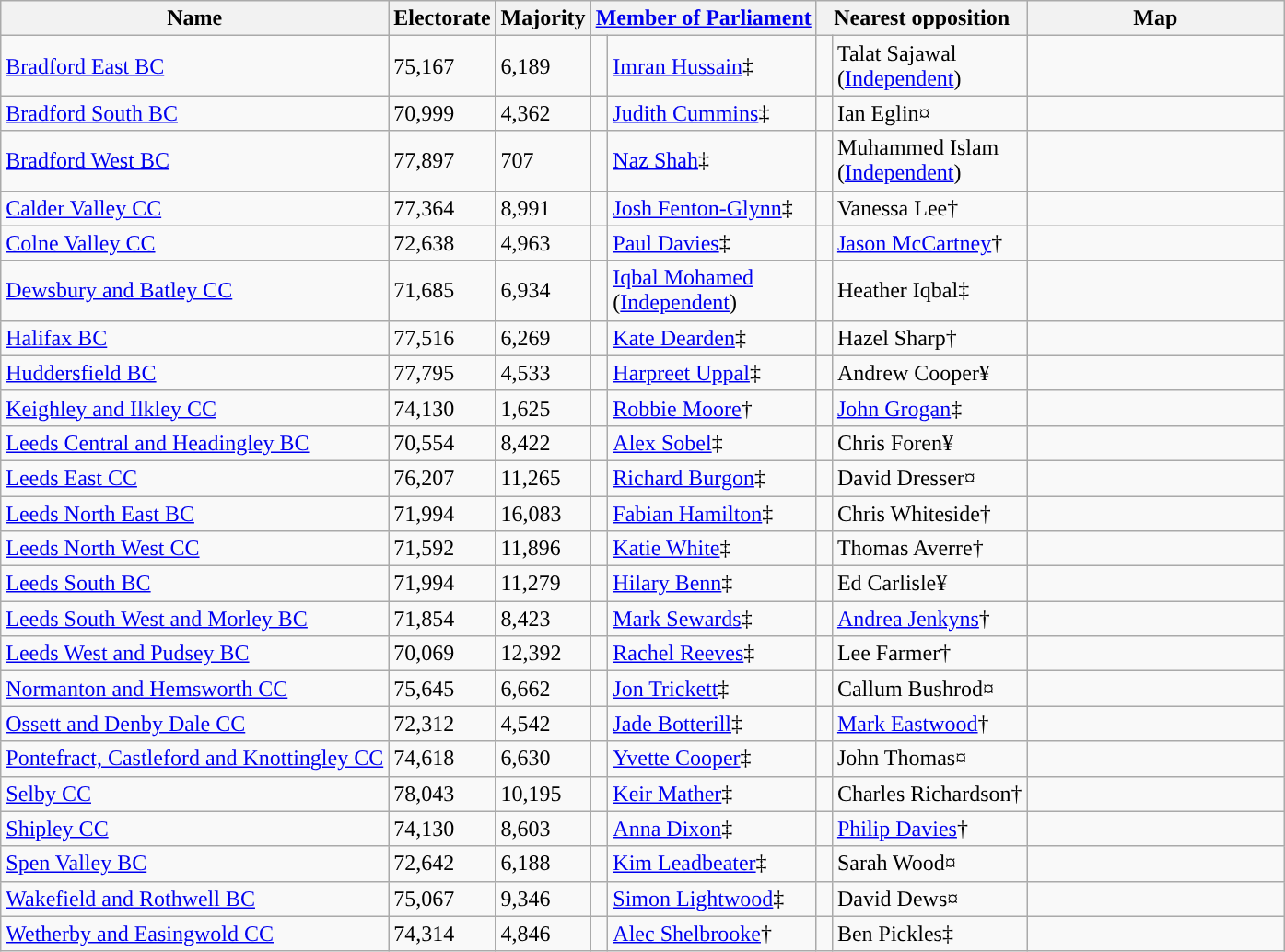<table class="wikitable sortable">
<tr>
<th rowspan="1">Name</th>
<th rowspan="1">Electorate</th>
<th rowspan="1">Majority</th>
<th class="unsortable" colspan="2"><a href='#'>Member of Parliament</a></th>
<th class="unsortable" colspan="2">Nearest opposition</th>
<th rowspan=1 class="unsortable" style="width:20%;">Map</th>
</tr>
<tr>
<td><a href='#'>Bradford East BC</a></td>
<td>75,167</td>
<td>6,189</td>
<td style="color:inherit;background:"></td>
<td><a href='#'>Imran Hussain</a>‡</td>
<td style="color:inherit;background:"></td>
<td>Talat Sajawal<br>(<a href='#'>Independent</a>)</td>
<td></td>
</tr>
<tr>
<td><a href='#'>Bradford South BC</a></td>
<td>70,999</td>
<td>4,362</td>
<td style="color:inherit;background:"></td>
<td><a href='#'>Judith Cummins</a>‡</td>
<td style="color:inherit;background:"></td>
<td>Ian Eglin¤</td>
<td></td>
</tr>
<tr>
<td><a href='#'>Bradford West BC</a></td>
<td>77,897</td>
<td>707</td>
<td style="color:inherit;background:"></td>
<td><a href='#'>Naz Shah</a>‡</td>
<td style="color:inherit;background:"></td>
<td>Muhammed Islam<br>(<a href='#'>Independent</a>)</td>
<td></td>
</tr>
<tr>
<td><a href='#'>Calder Valley CC</a></td>
<td>77,364</td>
<td>8,991</td>
<td style="color:inherit;background:"></td>
<td><a href='#'>Josh Fenton-Glynn</a>‡</td>
<td style="color:inherit;background:"></td>
<td>Vanessa Lee†</td>
<td></td>
</tr>
<tr>
<td><a href='#'>Colne Valley CC</a></td>
<td>72,638</td>
<td>4,963</td>
<td style="color:inherit;background:"></td>
<td><a href='#'>Paul Davies</a>‡</td>
<td style="color:inherit;background:"></td>
<td><a href='#'>Jason McCartney</a>†</td>
<td></td>
</tr>
<tr>
<td><a href='#'>Dewsbury and Batley CC</a></td>
<td>71,685</td>
<td>6,934</td>
<td style="color:inherit;background:"></td>
<td><a href='#'>Iqbal Mohamed</a><br>(<a href='#'>Independent</a>)</td>
<td style="color:inherit;background:"></td>
<td>Heather Iqbal‡</td>
<td></td>
</tr>
<tr>
<td><a href='#'>Halifax BC</a></td>
<td>77,516</td>
<td>6,269</td>
<td style="color:inherit;background:"></td>
<td><a href='#'>Kate Dearden</a>‡</td>
<td style="color:inherit;background:"></td>
<td>Hazel Sharp†</td>
<td></td>
</tr>
<tr>
<td><a href='#'>Huddersfield BC</a></td>
<td>77,795</td>
<td>4,533</td>
<td style="color:inherit;background:"> </td>
<td><a href='#'>Harpreet Uppal</a>‡</td>
<td style="color:inherit;background:"> </td>
<td>Andrew Cooper¥</td>
<td></td>
</tr>
<tr>
<td><a href='#'>Keighley and Ilkley CC</a></td>
<td>74,130</td>
<td>1,625</td>
<td style="color:inherit;background:"></td>
<td><a href='#'>Robbie Moore</a>†</td>
<td style="color:inherit;background:"></td>
<td><a href='#'>John Grogan</a>‡</td>
<td></td>
</tr>
<tr>
<td><a href='#'>Leeds Central and Headingley BC</a></td>
<td>70,554</td>
<td>8,422</td>
<td style="color:inherit;background:"></td>
<td><a href='#'>Alex Sobel</a>‡</td>
<td style="color:inherit;background:"> </td>
<td>Chris Foren¥</td>
<td></td>
</tr>
<tr>
<td><a href='#'>Leeds East CC</a></td>
<td>76,207</td>
<td>11,265</td>
<td style="color:inherit;background:"></td>
<td><a href='#'>Richard Burgon</a>‡</td>
<td style="color:inherit;background:"></td>
<td>David Dresser¤</td>
<td></td>
</tr>
<tr>
<td><a href='#'>Leeds North East BC</a></td>
<td>71,994</td>
<td>16,083</td>
<td style="color:inherit;background:"></td>
<td><a href='#'>Fabian Hamilton</a>‡</td>
<td style="color:inherit;background:"></td>
<td>Chris Whiteside†</td>
<td></td>
</tr>
<tr>
<td><a href='#'>Leeds North West CC</a></td>
<td>71,592</td>
<td>11,896</td>
<td style="color:inherit;background:"></td>
<td><a href='#'>Katie White</a>‡</td>
<td style="color:inherit;background:"> </td>
<td>Thomas Averre†</td>
<td></td>
</tr>
<tr>
<td><a href='#'>Leeds South BC</a></td>
<td>71,994</td>
<td>11,279</td>
<td style="color:inherit;background:"></td>
<td><a href='#'>Hilary Benn</a>‡</td>
<td style="color:inherit;background:"> </td>
<td>Ed Carlisle¥</td>
<td></td>
</tr>
<tr>
<td><a href='#'>Leeds South West and Morley BC</a></td>
<td>71,854</td>
<td>8,423</td>
<td style="color:inherit;background:"> </td>
<td><a href='#'>Mark Sewards</a>‡</td>
<td style="color:inherit;background:"></td>
<td><a href='#'>Andrea Jenkyns</a>†</td>
<td></td>
</tr>
<tr>
<td><a href='#'>Leeds West and Pudsey BC</a></td>
<td>70,069</td>
<td>12,392</td>
<td style="color:inherit;background:"> </td>
<td><a href='#'>Rachel Reeves</a>‡</td>
<td style="color:inherit;background:"></td>
<td>Lee Farmer†</td>
<td></td>
</tr>
<tr>
<td><a href='#'>Normanton and Hemsworth CC</a></td>
<td>75,645</td>
<td>6,662</td>
<td style="color:inherit;background:"></td>
<td><a href='#'>Jon Trickett</a>‡</td>
<td style="color:inherit;background:"></td>
<td>Callum Bushrod¤</td>
<td></td>
</tr>
<tr>
<td><a href='#'>Ossett and Denby Dale CC</a></td>
<td>72,312</td>
<td>4,542</td>
<td style="color:inherit;background:"></td>
<td><a href='#'>Jade Botterill</a>‡</td>
<td style="color:inherit;background:"></td>
<td><a href='#'>Mark Eastwood</a>†</td>
<td></td>
</tr>
<tr>
<td><a href='#'>Pontefract, Castleford and Knottingley CC</a></td>
<td>74,618</td>
<td>6,630</td>
<td style="color:inherit;background:"></td>
<td><a href='#'>Yvette Cooper</a>‡</td>
<td style="color:inherit;background:"></td>
<td>John Thomas¤</td>
<td></td>
</tr>
<tr>
<td><a href='#'>Selby CC</a></td>
<td>78,043</td>
<td>10,195</td>
<td style="color:inherit;background:"> </td>
<td><a href='#'>Keir Mather</a>‡</td>
<td style="color:inherit;background:"> </td>
<td>Charles Richardson†</td>
<td></td>
</tr>
<tr>
<td><a href='#'>Shipley CC</a></td>
<td>74,130</td>
<td>8,603</td>
<td style="color:inherit;background:"> </td>
<td><a href='#'>Anna Dixon</a>‡</td>
<td style="color:inherit;background:"> </td>
<td><a href='#'>Philip Davies</a>†</td>
<td></td>
</tr>
<tr>
<td><a href='#'>Spen Valley BC</a></td>
<td>72,642</td>
<td>6,188</td>
<td style="color:inherit;background:"> </td>
<td><a href='#'>Kim Leadbeater</a>‡</td>
<td style="color:inherit;background:"></td>
<td>Sarah Wood¤</td>
<td></td>
</tr>
<tr>
<td><a href='#'>Wakefield and Rothwell BC</a></td>
<td>75,067</td>
<td>9,346</td>
<td style="color:inherit;background:"> </td>
<td><a href='#'>Simon Lightwood</a>‡</td>
<td style="color:inherit;background:"></td>
<td>David Dews¤</td>
<td></td>
</tr>
<tr>
<td><a href='#'>Wetherby and Easingwold CC</a></td>
<td>74,314</td>
<td>4,846</td>
<td style="color:inherit;background:"> </td>
<td><a href='#'>Alec Shelbrooke</a>†</td>
<td style="color:inherit;background:"> </td>
<td>Ben Pickles‡</td>
<td></td>
</tr>
</table>
